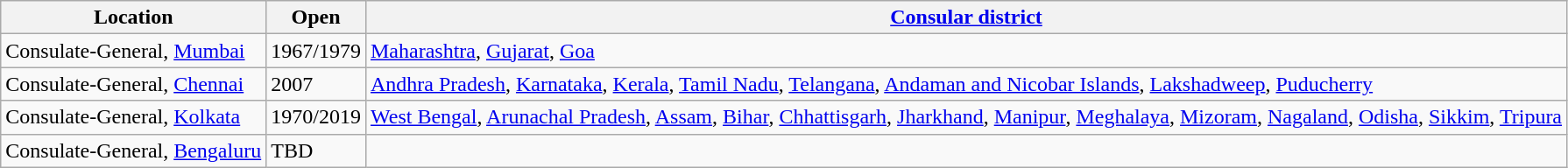<table class="wikitable">
<tr>
<th>Location</th>
<th>Open</th>
<th><a href='#'>Consular district</a></th>
</tr>
<tr>
<td>Consulate-General, <a href='#'>Mumbai</a></td>
<td>1967/1979</td>
<td><a href='#'>Maharashtra</a>, <a href='#'>Gujarat</a>, <a href='#'>Goa</a></td>
</tr>
<tr>
<td>Consulate-General, <a href='#'>Chennai</a></td>
<td>2007</td>
<td><a href='#'>Andhra Pradesh</a>, <a href='#'>Karnataka</a>, <a href='#'>Kerala</a>, <a href='#'>Tamil Nadu</a>, <a href='#'>Telangana</a>, <a href='#'>Andaman and Nicobar Islands</a>, <a href='#'>Lakshadweep</a>, <a href='#'>Puducherry</a></td>
</tr>
<tr>
<td>Consulate-General, <a href='#'>Kolkata</a></td>
<td>1970/2019</td>
<td><a href='#'>West Bengal</a>, <a href='#'>Arunachal Pradesh</a>, <a href='#'>Assam</a>, <a href='#'>Bihar</a>, <a href='#'>Chhattisgarh</a>, <a href='#'>Jharkhand</a>, <a href='#'>Manipur</a>, <a href='#'>Meghalaya</a>, <a href='#'>Mizoram</a>, <a href='#'>Nagaland</a>, <a href='#'>Odisha</a>, <a href='#'>Sikkim</a>, <a href='#'>Tripura</a></td>
</tr>
<tr>
<td>Consulate-General, <a href='#'>Bengaluru</a></td>
<td>TBD</td>
<td></td>
</tr>
</table>
